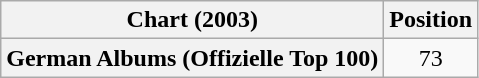<table class="wikitable plainrowheaders" style="text-align:center">
<tr>
<th scope="col">Chart (2003)</th>
<th scope="col">Position</th>
</tr>
<tr>
<th scope="row">German Albums (Offizielle Top 100)</th>
<td>73</td>
</tr>
</table>
